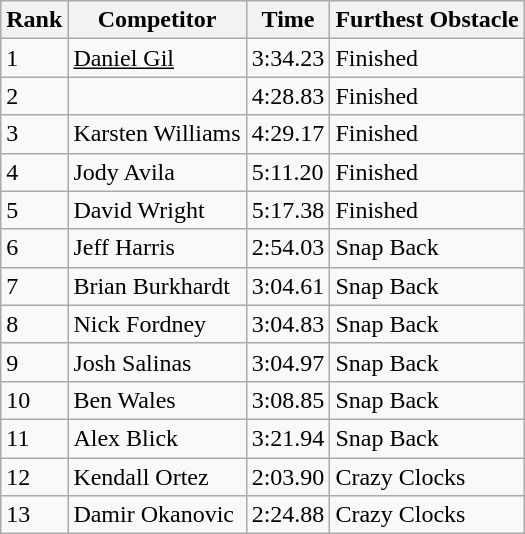<table class="wikitable sortable mw-collapsible">
<tr>
<th>Rank</th>
<th>Competitor</th>
<th>Time</th>
<th>Furthest Obstacle</th>
</tr>
<tr>
<td>1</td>
<td><u>Daniel Gil</u></td>
<td>3:34.23</td>
<td>Finished</td>
</tr>
<tr>
<td>2</td>
<td></td>
<td>4:28.83</td>
<td>Finished</td>
</tr>
<tr>
<td>3</td>
<td>Karsten Williams</td>
<td>4:29.17</td>
<td>Finished</td>
</tr>
<tr>
<td>4</td>
<td>Jody Avila</td>
<td>5:11.20</td>
<td>Finished</td>
</tr>
<tr>
<td>5</td>
<td>David Wright</td>
<td>5:17.38</td>
<td>Finished</td>
</tr>
<tr>
<td>6</td>
<td>Jeff Harris</td>
<td>2:54.03</td>
<td>Snap Back</td>
</tr>
<tr>
<td>7</td>
<td>Brian Burkhardt</td>
<td>3:04.61</td>
<td>Snap Back</td>
</tr>
<tr>
<td>8</td>
<td>Nick Fordney</td>
<td>3:04.83</td>
<td>Snap Back</td>
</tr>
<tr>
<td>9</td>
<td>Josh Salinas</td>
<td>3:04.97</td>
<td>Snap Back</td>
</tr>
<tr>
<td>10</td>
<td>Ben Wales</td>
<td>3:08.85</td>
<td>Snap Back</td>
</tr>
<tr>
<td>11</td>
<td>Alex Blick</td>
<td>3:21.94</td>
<td>Snap Back</td>
</tr>
<tr>
<td>12</td>
<td>Kendall Ortez</td>
<td>2:03.90</td>
<td>Crazy Clocks</td>
</tr>
<tr>
<td>13</td>
<td>Damir Okanovic</td>
<td>2:24.88</td>
<td>Crazy Clocks</td>
</tr>
</table>
